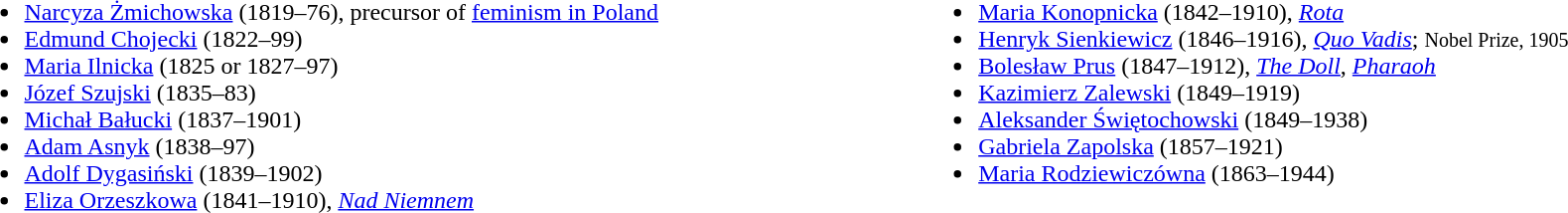<table width=100%>
<tr>
<td width=50% valign=top><br><ul><li><a href='#'>Narcyza Żmichowska</a> (1819–76), precursor of <a href='#'>feminism in Poland</a></li><li><a href='#'>Edmund Chojecki</a> (1822–99)</li><li><a href='#'>Maria Ilnicka</a> (1825 or 1827–97)</li><li><a href='#'>Józef Szujski</a> (1835–83)</li><li><a href='#'>Michał Bałucki</a> (1837–1901)</li><li><a href='#'>Adam Asnyk</a> (1838–97)</li><li><a href='#'>Adolf Dygasiński</a> (1839–1902)</li><li><a href='#'>Eliza Orzeszkowa</a> (1841–1910), <em><a href='#'>Nad Niemnem</a></em></li></ul></td>
<td> </td>
<td valign=top><br><ul><li><a href='#'>Maria Konopnicka</a> (1842–1910), <em><a href='#'>Rota</a></em></li><li><a href='#'>Henryk Sienkiewicz</a> (1846–1916), <em><a href='#'>Quo Vadis</a></em>; <small>Nobel Prize, 1905</small></li><li><a href='#'>Bolesław Prus</a> (1847–1912), <em><a href='#'>The Doll</a></em>, <em><a href='#'>Pharaoh</a></em></li><li><a href='#'>Kazimierz Zalewski</a> (1849–1919)</li><li><a href='#'>Aleksander Świętochowski</a> (1849–1938)</li><li><a href='#'>Gabriela Zapolska</a> (1857–1921)</li><li><a href='#'>Maria Rodziewiczówna</a> (1863–1944)</li></ul></td>
</tr>
</table>
